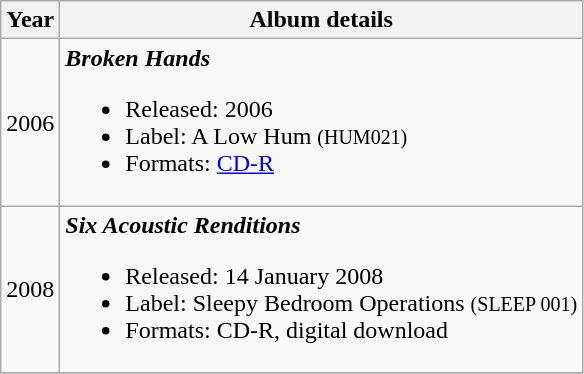<table class="wikitable" border="1">
<tr>
<th>Year</th>
<th>Album details</th>
</tr>
<tr>
<td>2006</td>
<td><strong><em>Broken Hands</em></strong><br><ul><li>Released: 2006</li><li>Label: A Low Hum <small>(HUM021)</small></li><li>Formats: <a href='#'>CD-R</a></li></ul></td>
</tr>
<tr>
<td>2008</td>
<td><strong><em>Six Acoustic Renditions</em></strong><br><ul><li>Released: 14 January 2008</li><li>Label: Sleepy Bedroom Operations <small>(SLEEP 001)</small></li><li>Formats: CD-R, digital download</li></ul></td>
</tr>
<tr>
</tr>
</table>
